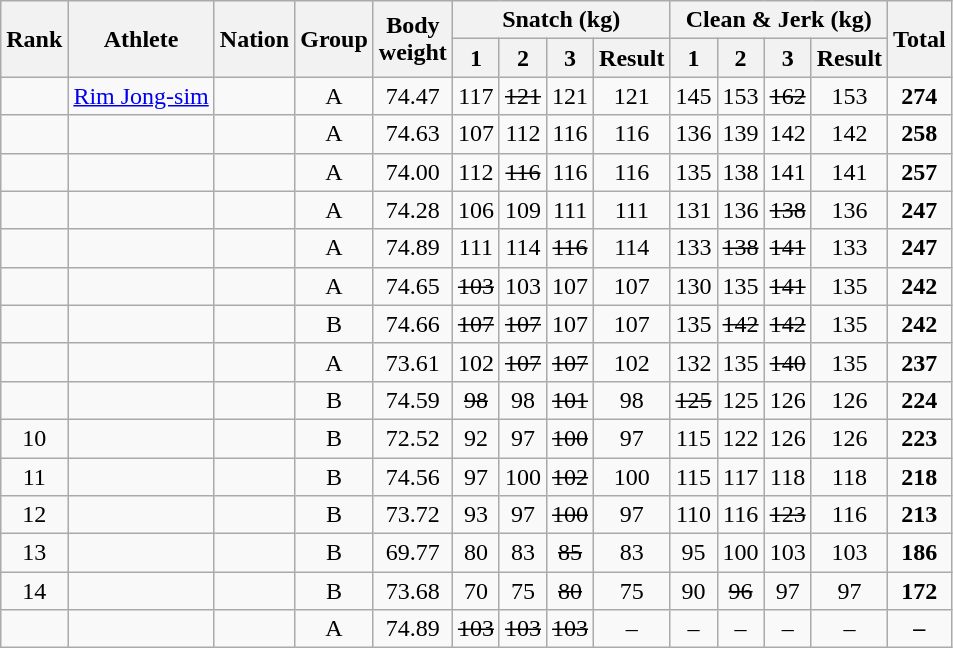<table class="wikitable sortable" style="text-align:center;">
<tr>
<th rowspan=2>Rank</th>
<th rowspan=2>Athlete</th>
<th rowspan=2>Nation</th>
<th rowspan=2>Group</th>
<th rowspan=2>Body<br>weight</th>
<th colspan=4>Snatch (kg)</th>
<th colspan=4>Clean & Jerk (kg)</th>
<th rowspan=2>Total</th>
</tr>
<tr>
<th>1</th>
<th>2</th>
<th>3</th>
<th>Result</th>
<th>1</th>
<th>2</th>
<th>3</th>
<th>Result</th>
</tr>
<tr>
<td></td>
<td align=left><a href='#'>Rim Jong-sim</a></td>
<td align=left></td>
<td>A</td>
<td>74.47</td>
<td>117</td>
<td><s>121</s></td>
<td>121</td>
<td>121</td>
<td>145</td>
<td>153</td>
<td><s>162</s></td>
<td>153</td>
<td><strong>274</strong></td>
</tr>
<tr>
<td></td>
<td align=left></td>
<td align=left></td>
<td>A</td>
<td>74.63</td>
<td>107</td>
<td>112</td>
<td>116</td>
<td>116</td>
<td>136</td>
<td>139</td>
<td>142</td>
<td>142</td>
<td><strong>258</strong></td>
</tr>
<tr>
<td></td>
<td align=left></td>
<td align=left></td>
<td>A</td>
<td>74.00</td>
<td>112</td>
<td><s>116</s></td>
<td>116</td>
<td>116</td>
<td>135</td>
<td>138</td>
<td>141</td>
<td>141</td>
<td><strong>257</strong></td>
</tr>
<tr>
<td></td>
<td align=left></td>
<td align=left></td>
<td>A</td>
<td>74.28</td>
<td>106</td>
<td>109</td>
<td>111</td>
<td>111</td>
<td>131</td>
<td>136</td>
<td><s>138</s></td>
<td>136</td>
<td><strong>247</strong></td>
</tr>
<tr>
<td></td>
<td align=left></td>
<td align=left></td>
<td>A</td>
<td>74.89</td>
<td>111</td>
<td>114</td>
<td><s>116</s></td>
<td>114</td>
<td>133</td>
<td><s>138</s></td>
<td><s>141</s></td>
<td>133</td>
<td><strong>247</strong></td>
</tr>
<tr>
<td></td>
<td align=left></td>
<td align=left></td>
<td>A</td>
<td>74.65</td>
<td><s>103</s></td>
<td>103</td>
<td>107</td>
<td>107</td>
<td>130</td>
<td>135</td>
<td><s>141</s></td>
<td>135</td>
<td><strong>242</strong></td>
</tr>
<tr>
<td></td>
<td align=left></td>
<td align=left></td>
<td>B</td>
<td>74.66</td>
<td><s>107</s></td>
<td><s>107</s></td>
<td>107</td>
<td>107</td>
<td>135</td>
<td><s>142</s></td>
<td><s>142</s></td>
<td>135</td>
<td><strong>242</strong></td>
</tr>
<tr>
<td></td>
<td align=left></td>
<td align=left></td>
<td>A</td>
<td>73.61</td>
<td>102</td>
<td><s>107</s></td>
<td><s>107</s></td>
<td>102</td>
<td>132</td>
<td>135</td>
<td><s>140</s></td>
<td>135</td>
<td><strong>237</strong></td>
</tr>
<tr>
<td></td>
<td align=left></td>
<td align=left></td>
<td>B</td>
<td>74.59</td>
<td><s>98</s></td>
<td>98</td>
<td><s>101</s></td>
<td>98</td>
<td><s>125</s></td>
<td>125</td>
<td>126</td>
<td>126</td>
<td><strong>224</strong></td>
</tr>
<tr>
<td>10</td>
<td align=left></td>
<td align=left></td>
<td>B</td>
<td>72.52</td>
<td>92</td>
<td>97</td>
<td><s>100</s></td>
<td>97</td>
<td>115</td>
<td>122</td>
<td>126</td>
<td>126</td>
<td><strong>223</strong></td>
</tr>
<tr>
<td>11</td>
<td align=left></td>
<td align=left></td>
<td>B</td>
<td>74.56</td>
<td>97</td>
<td>100</td>
<td><s>102</s></td>
<td>100</td>
<td>115</td>
<td>117</td>
<td>118</td>
<td>118</td>
<td><strong>218</strong></td>
</tr>
<tr>
<td>12</td>
<td align=left></td>
<td align=left></td>
<td>B</td>
<td>73.72</td>
<td>93</td>
<td>97</td>
<td><s>100</s></td>
<td>97</td>
<td>110</td>
<td>116</td>
<td><s>123</s></td>
<td>116</td>
<td><strong>213</strong></td>
</tr>
<tr>
<td>13</td>
<td align=left></td>
<td align=left></td>
<td>B</td>
<td>69.77</td>
<td>80</td>
<td>83</td>
<td><s>85</s></td>
<td>83</td>
<td>95</td>
<td>100</td>
<td>103</td>
<td>103</td>
<td><strong>186</strong></td>
</tr>
<tr>
<td>14</td>
<td align=left></td>
<td align=left></td>
<td>B</td>
<td>73.68</td>
<td>70</td>
<td>75</td>
<td><s>80</s></td>
<td>75</td>
<td>90</td>
<td><s>96</s></td>
<td>97</td>
<td>97</td>
<td><strong>172</strong></td>
</tr>
<tr>
<td></td>
<td align=left></td>
<td align=left></td>
<td>A</td>
<td>74.89</td>
<td><s>103</s></td>
<td><s>103</s></td>
<td><s>103</s></td>
<td>–</td>
<td>–</td>
<td>–</td>
<td>–</td>
<td>–</td>
<td><strong>–</strong></td>
</tr>
</table>
